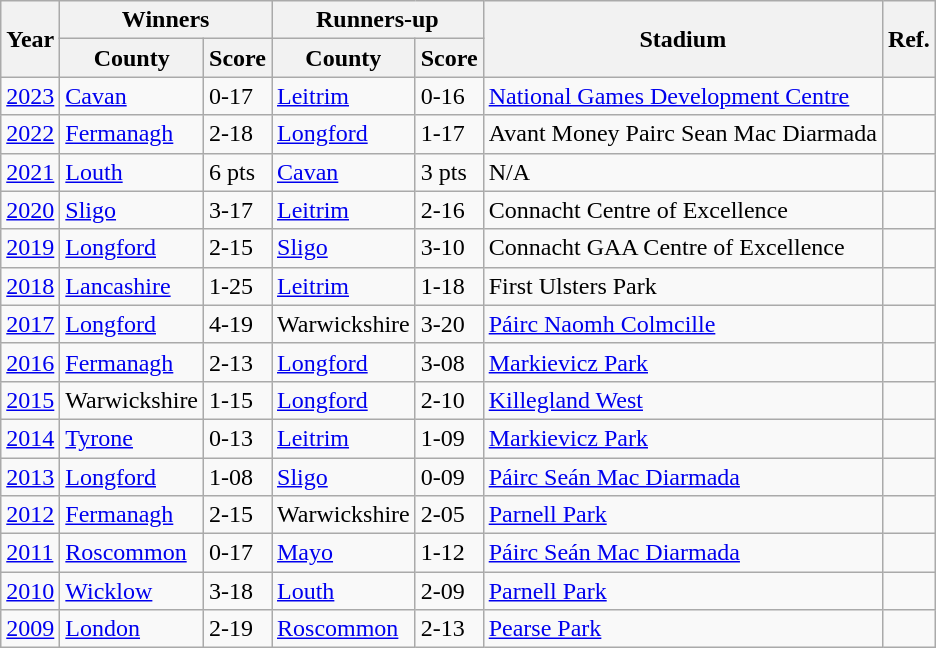<table class="wikitable plainrowheaders sortable">
<tr>
<th rowspan="2">Year</th>
<th colspan="2">Winners</th>
<th colspan="2">Runners-up</th>
<th rowspan="2">Stadium</th>
<th rowspan="2">Ref.</th>
</tr>
<tr>
<th>County</th>
<th scope="col">Score</th>
<th>County</th>
<th scope="col">Score</th>
</tr>
<tr>
<td><a href='#'>2023</a></td>
<td><a href='#'>Cavan</a></td>
<td>0-17</td>
<td><a href='#'>Leitrim</a></td>
<td>0-16</td>
<td><a href='#'>National Games Development Centre</a></td>
<td></td>
</tr>
<tr>
<td><a href='#'>2022</a></td>
<td><a href='#'>Fermanagh</a></td>
<td>2-18</td>
<td><a href='#'>Longford</a></td>
<td>1-17</td>
<td>Avant Money Pairc Sean Mac Diarmada</td>
<td></td>
</tr>
<tr>
<td><a href='#'>2021</a></td>
<td><a href='#'>Louth</a></td>
<td>6 pts</td>
<td><a href='#'>Cavan</a></td>
<td>3 pts</td>
<td>N/A</td>
<td></td>
</tr>
<tr>
<td><a href='#'>2020</a></td>
<td><a href='#'>Sligo</a></td>
<td>3-17</td>
<td><a href='#'>Leitrim</a></td>
<td>2-16</td>
<td>Connacht Centre of Excellence</td>
<td></td>
</tr>
<tr>
<td><a href='#'>2019</a></td>
<td><a href='#'>Longford</a></td>
<td>2-15</td>
<td><a href='#'>Sligo</a></td>
<td>3-10</td>
<td>Connacht GAA Centre of Excellence</td>
<td></td>
</tr>
<tr>
<td><a href='#'>2018</a></td>
<td><a href='#'>Lancashire</a></td>
<td>1-25</td>
<td><a href='#'>Leitrim</a></td>
<td>1-18</td>
<td>First Ulsters Park</td>
<td></td>
</tr>
<tr>
<td><a href='#'>2017</a></td>
<td><a href='#'>Longford</a></td>
<td>4-19</td>
<td>Warwickshire</td>
<td>3-20</td>
<td><a href='#'>Páirc Naomh Colmcille</a></td>
<td></td>
</tr>
<tr>
<td><a href='#'>2016</a></td>
<td><a href='#'>Fermanagh</a></td>
<td>2-13</td>
<td><a href='#'>Longford</a></td>
<td>3-08</td>
<td><a href='#'>Markievicz Park</a></td>
<td></td>
</tr>
<tr>
<td><a href='#'>2015</a></td>
<td>Warwickshire</td>
<td>1-15</td>
<td><a href='#'>Longford</a></td>
<td>2-10</td>
<td><a href='#'>Killegland West</a></td>
<td></td>
</tr>
<tr>
<td><a href='#'>2014</a></td>
<td><a href='#'>Tyrone</a></td>
<td>0-13</td>
<td><a href='#'>Leitrim</a></td>
<td>1-09</td>
<td><a href='#'>Markievicz Park</a></td>
<td></td>
</tr>
<tr>
<td><a href='#'>2013</a></td>
<td><a href='#'>Longford</a></td>
<td>1-08</td>
<td><a href='#'>Sligo</a></td>
<td>0-09</td>
<td><a href='#'>Páirc Seán Mac Diarmada</a></td>
<td></td>
</tr>
<tr>
<td><a href='#'>2012</a></td>
<td><a href='#'>Fermanagh</a></td>
<td>2-15</td>
<td>Warwickshire</td>
<td>2-05</td>
<td><a href='#'>Parnell Park</a></td>
<td></td>
</tr>
<tr>
<td><a href='#'>2011</a></td>
<td><a href='#'>Roscommon</a></td>
<td>0-17</td>
<td><a href='#'>Mayo</a></td>
<td>1-12</td>
<td><a href='#'>Páirc Seán Mac Diarmada</a></td>
<td></td>
</tr>
<tr>
<td><a href='#'>2010</a></td>
<td><a href='#'>Wicklow</a></td>
<td>3-18</td>
<td><a href='#'>Louth</a></td>
<td>2-09</td>
<td><a href='#'>Parnell Park</a></td>
<td></td>
</tr>
<tr>
<td><a href='#'>2009</a></td>
<td><a href='#'>London</a></td>
<td>2-19</td>
<td><a href='#'>Roscommon</a></td>
<td>2-13</td>
<td><a href='#'>Pearse Park</a></td>
<td></td>
</tr>
</table>
